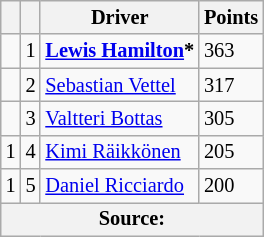<table class="wikitable" style="font-size: 85%;">
<tr>
<th></th>
<th></th>
<th>Driver</th>
<th>Points</th>
</tr>
<tr>
<td align="left"></td>
<td align="center">1</td>
<td> <strong><a href='#'>Lewis Hamilton</a>*</strong></td>
<td align="left">363</td>
</tr>
<tr>
<td align="left"></td>
<td align="center">2</td>
<td> <a href='#'>Sebastian Vettel</a></td>
<td align="left">317</td>
</tr>
<tr>
<td align="left"></td>
<td align="center">3</td>
<td> <a href='#'>Valtteri Bottas</a></td>
<td align="left">305</td>
</tr>
<tr>
<td align="left"> 1</td>
<td align="center">4</td>
<td> <a href='#'>Kimi Räikkönen</a></td>
<td align="left">205</td>
</tr>
<tr>
<td align="left"> 1</td>
<td align="center">5</td>
<td> <a href='#'>Daniel Ricciardo</a></td>
<td align="left">200</td>
</tr>
<tr>
<th colspan=4>Source: </th>
</tr>
</table>
